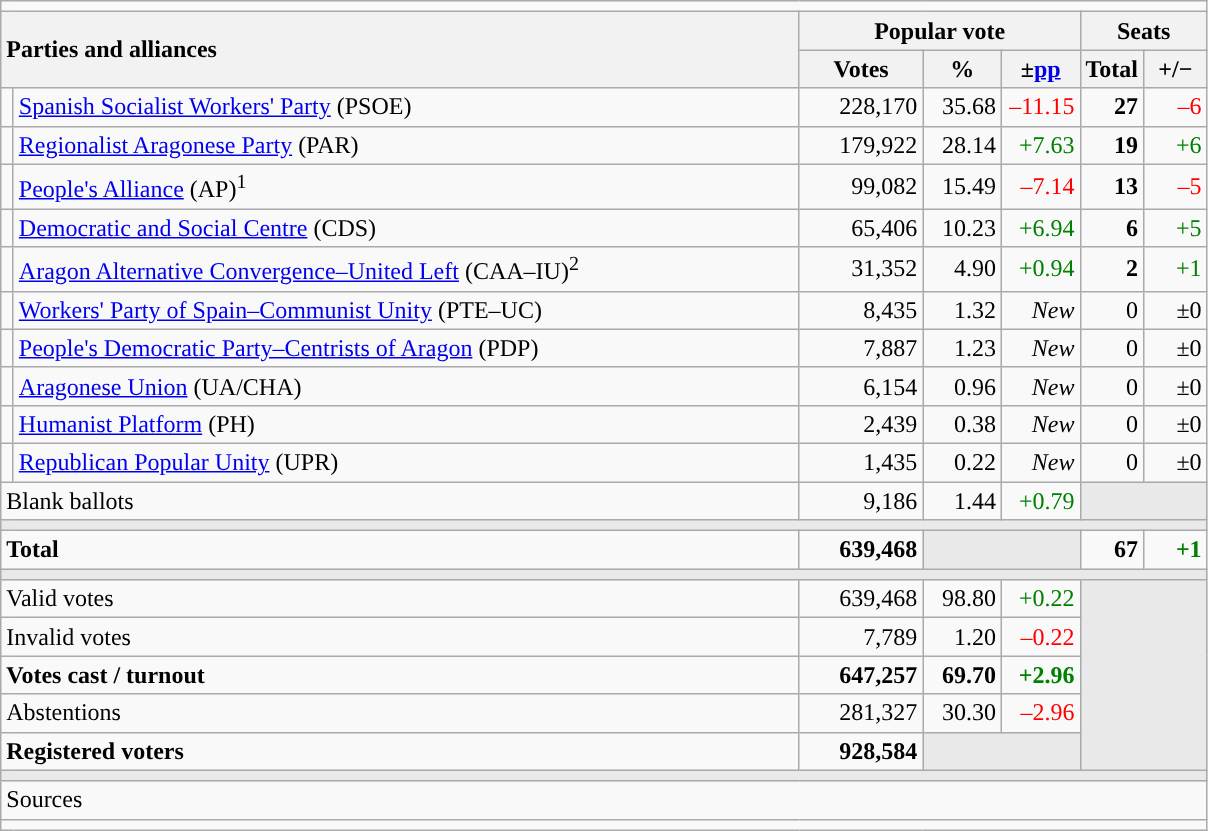<table class="wikitable" style="text-align:right;">
<tr>
<td colspan="7"></td>
</tr>
<tr>
<th style="text-align:left;" rowspan="2" colspan="2" width="525">Parties and alliances</th>
<th colspan="3">Popular vote</th>
<th colspan="2">Seats</th>
</tr>
<tr>
<th width="75">Votes</th>
<th width="45">%</th>
<th width="45">±<a href='#'>pp</a></th>
<th width="35">Total</th>
<th width="35">+/−</th>
</tr>
<tr>
<td width="1" style="color:inherit;background:"></td>
<td align="left"><a href='#'>Spanish Socialist Workers' Party</a> (PSOE)</td>
<td>228,170</td>
<td>35.68</td>
<td style="color:red;">–11.15</td>
<td><strong>27</strong></td>
<td style="color:red;">–6</td>
</tr>
<tr>
<td style="color:inherit;background:"></td>
<td align="left"><a href='#'>Regionalist Aragonese Party</a> (PAR)</td>
<td>179,922</td>
<td>28.14</td>
<td style="color:green;">+7.63</td>
<td><strong>19</strong></td>
<td style="color:green;">+6</td>
</tr>
<tr>
<td style="color:inherit;background:"></td>
<td align="left"><a href='#'>People's Alliance</a> (AP)<sup>1</sup></td>
<td>99,082</td>
<td>15.49</td>
<td style="color:red;">–7.14</td>
<td><strong>13</strong></td>
<td style="color:red;">–5</td>
</tr>
<tr>
<td style="color:inherit;background:"></td>
<td align="left"><a href='#'>Democratic and Social Centre</a> (CDS)</td>
<td>65,406</td>
<td>10.23</td>
<td style="color:green;">+6.94</td>
<td><strong>6</strong></td>
<td style="color:green;">+5</td>
</tr>
<tr>
<td style="color:inherit;background:"></td>
<td align="left"><a href='#'>Aragon Alternative Convergence–United Left</a> (CAA–IU)<sup>2</sup></td>
<td>31,352</td>
<td>4.90</td>
<td style="color:green;">+0.94</td>
<td><strong>2</strong></td>
<td style="color:green;">+1</td>
</tr>
<tr>
<td style="color:inherit;background:"></td>
<td align="left"><a href='#'>Workers' Party of Spain–Communist Unity</a> (PTE–UC)</td>
<td>8,435</td>
<td>1.32</td>
<td><em>New</em></td>
<td>0</td>
<td>±0</td>
</tr>
<tr>
<td style="color:inherit;background:"></td>
<td align="left"><a href='#'>People's Democratic Party–Centrists of Aragon</a> (PDP)</td>
<td>7,887</td>
<td>1.23</td>
<td><em>New</em></td>
<td>0</td>
<td>±0</td>
</tr>
<tr>
<td style="color:inherit;background:"></td>
<td align="left"><a href='#'>Aragonese Union</a> (UA/CHA)</td>
<td>6,154</td>
<td>0.96</td>
<td><em>New</em></td>
<td>0</td>
<td>±0</td>
</tr>
<tr>
<td style="color:inherit;background:"></td>
<td align="left"><a href='#'>Humanist Platform</a> (PH)</td>
<td>2,439</td>
<td>0.38</td>
<td><em>New</em></td>
<td>0</td>
<td>±0</td>
</tr>
<tr>
<td style="color:inherit;background:"></td>
<td align="left"><a href='#'>Republican Popular Unity</a> (UPR)</td>
<td>1,435</td>
<td>0.22</td>
<td><em>New</em></td>
<td>0</td>
<td>±0</td>
</tr>
<tr>
<td align="left" colspan="2">Blank ballots</td>
<td>9,186</td>
<td>1.44</td>
<td style="color:green;">+0.79</td>
<td bgcolor="#E9E9E9" colspan="2"></td>
</tr>
<tr>
<td colspan="7" bgcolor="#E9E9E9"></td>
</tr>
<tr style="font-weight:bold;">
<td align="left" colspan="2">Total</td>
<td>639,468</td>
<td bgcolor="#E9E9E9" colspan="2"></td>
<td>67</td>
<td style="color:green;">+1</td>
</tr>
<tr>
<td colspan="7" bgcolor="#E9E9E9"></td>
</tr>
<tr>
<td align="left" colspan="2">Valid votes</td>
<td>639,468</td>
<td>98.80</td>
<td style="color:green;">+0.22</td>
<td bgcolor="#E9E9E9" colspan="2" rowspan="5"></td>
</tr>
<tr>
<td align="left" colspan="2">Invalid votes</td>
<td>7,789</td>
<td>1.20</td>
<td style="color:red;">–0.22</td>
</tr>
<tr style="font-weight:bold;">
<td align="left" colspan="2">Votes cast / turnout</td>
<td>647,257</td>
<td>69.70</td>
<td style="color:green;">+2.96</td>
</tr>
<tr>
<td align="left" colspan="2">Abstentions</td>
<td>281,327</td>
<td>30.30</td>
<td style="color:red;">–2.96</td>
</tr>
<tr style="font-weight:bold;">
<td align="left" colspan="2">Registered voters</td>
<td>928,584</td>
<td bgcolor="#E9E9E9" colspan="2"></td>
</tr>
<tr>
<td colspan="7" bgcolor="#E9E9E9"></td>
</tr>
<tr>
<td align="left" colspan="7">Sources</td>
</tr>
<tr>
<td colspan="7" style="text-align:left; max-width:790px;"></td>
</tr>
</table>
